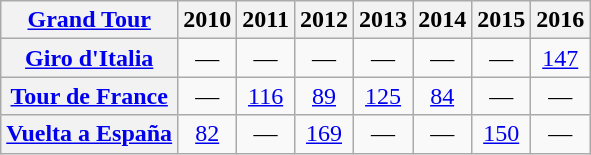<table class="wikitable plainrowheaders">
<tr>
<th scope="col"><a href='#'>Grand Tour</a></th>
<th scope="col">2010</th>
<th scope="col">2011</th>
<th scope="col">2012</th>
<th scope="col">2013</th>
<th scope="col">2014</th>
<th scope="col">2015</th>
<th scope="col">2016</th>
</tr>
<tr style="text-align:center;">
<th scope="row"> <a href='#'>Giro d'Italia</a></th>
<td>—</td>
<td>—</td>
<td>—</td>
<td>—</td>
<td>—</td>
<td>—</td>
<td style="text-align:center;"><a href='#'>147</a></td>
</tr>
<tr style="text-align:center;">
<th scope="row"> <a href='#'>Tour de France</a></th>
<td>—</td>
<td style="text-align:center;"><a href='#'>116</a></td>
<td style="text-align:center;"><a href='#'>89</a></td>
<td style="text-align:center;"><a href='#'>125</a></td>
<td style="text-align:center;"><a href='#'>84</a></td>
<td>—</td>
<td>—</td>
</tr>
<tr style="text-align:center;">
<th scope="row"> <a href='#'>Vuelta a España</a></th>
<td style="text-align:center;"><a href='#'>82</a></td>
<td>—</td>
<td style="text-align:center;"><a href='#'>169</a></td>
<td>—</td>
<td>—</td>
<td style="text-align:center;"><a href='#'>150</a></td>
<td>—</td>
</tr>
</table>
